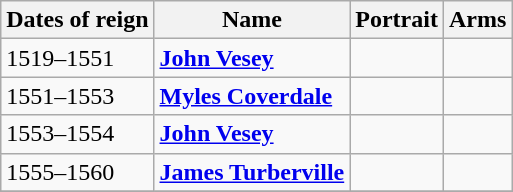<table class="wikitable">
<tr>
<th>Dates of reign</th>
<th>Name</th>
<th>Portrait</th>
<th>Arms</th>
</tr>
<tr>
<td>1519–1551</td>
<td><strong><a href='#'>John Vesey</a></strong></td>
<td></td>
<td></td>
</tr>
<tr>
<td>1551–1553</td>
<td><strong><a href='#'>Myles Coverdale</a></strong></td>
<td></td>
<td></td>
</tr>
<tr>
<td>1553–1554</td>
<td><strong><a href='#'>John Vesey</a></strong></td>
<td></td>
<td></td>
</tr>
<tr>
<td>1555–1560</td>
<td><strong><a href='#'>James Turberville</a></strong></td>
<td></td>
<td></td>
</tr>
<tr>
</tr>
</table>
